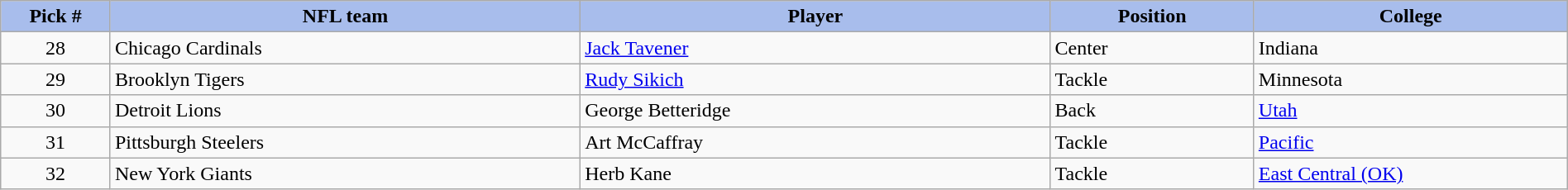<table class="wikitable sortable sortable" style="width: 100%">
<tr>
<th style="background:#A8BDEC;" width=7%>Pick #</th>
<th width=30% style="background:#A8BDEC;">NFL team</th>
<th width=30% style="background:#A8BDEC;">Player</th>
<th width=13% style="background:#A8BDEC;">Position</th>
<th style="background:#A8BDEC;">College</th>
</tr>
<tr>
<td align=center>28</td>
<td>Chicago Cardinals</td>
<td><a href='#'>Jack Tavener</a></td>
<td>Center</td>
<td>Indiana</td>
</tr>
<tr>
<td align=center>29</td>
<td>Brooklyn Tigers</td>
<td><a href='#'>Rudy Sikich</a></td>
<td>Tackle</td>
<td>Minnesota</td>
</tr>
<tr>
<td align=center>30</td>
<td>Detroit Lions</td>
<td>George Betteridge</td>
<td>Back</td>
<td><a href='#'>Utah</a></td>
</tr>
<tr>
<td align=center>31</td>
<td>Pittsburgh Steelers</td>
<td>Art McCaffray</td>
<td>Tackle</td>
<td><a href='#'>Pacific</a></td>
</tr>
<tr>
<td align=center>32</td>
<td>New York Giants</td>
<td>Herb Kane</td>
<td>Tackle</td>
<td><a href='#'>East Central (OK)</a></td>
</tr>
</table>
